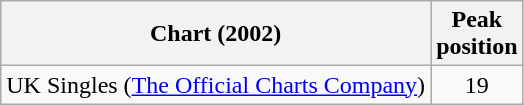<table class="wikitable sortable">
<tr>
<th>Chart (2002)</th>
<th>Peak<br>position</th>
</tr>
<tr>
<td>UK Singles (<a href='#'>The Official Charts Company</a>)</td>
<td align="center">19</td>
</tr>
</table>
